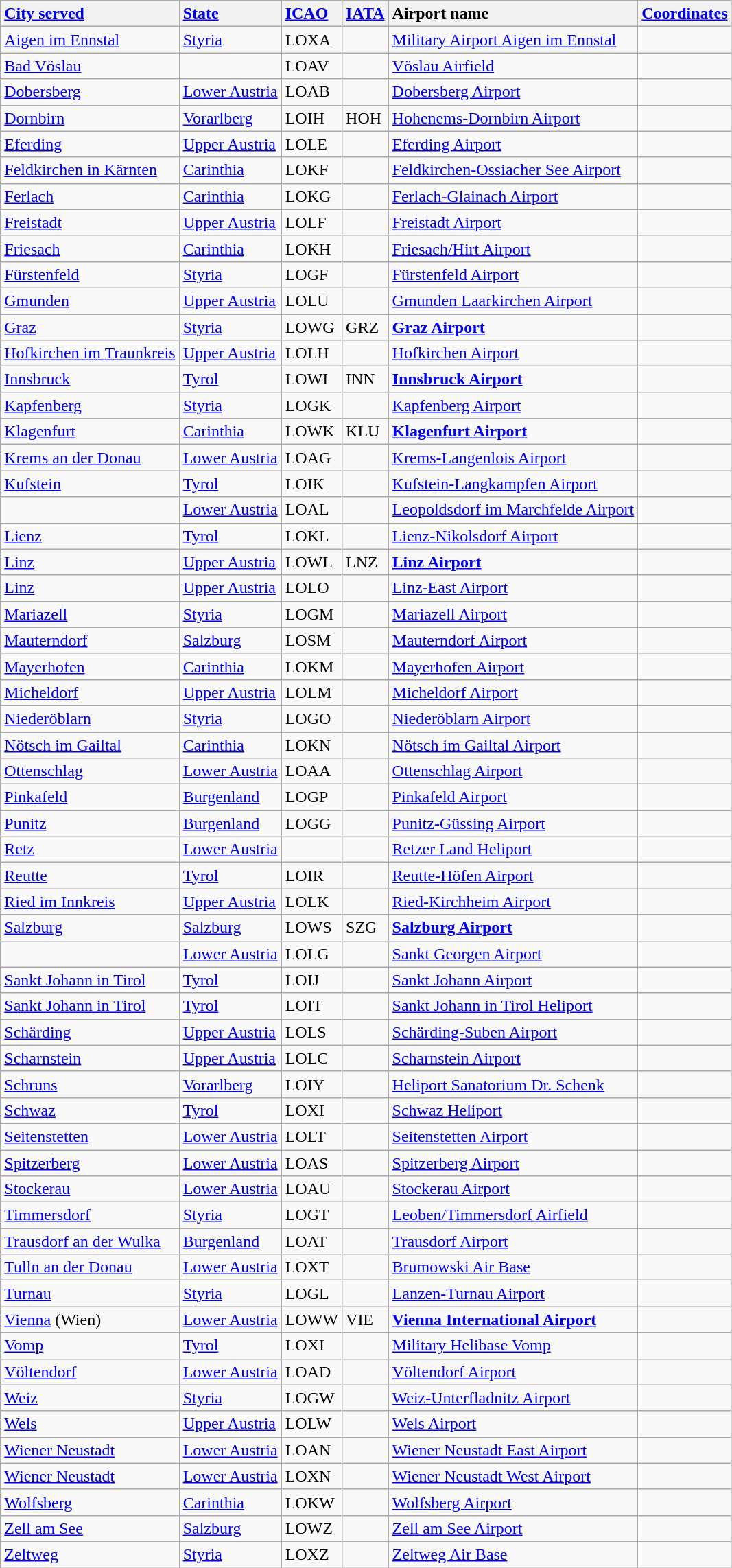<table class="wikitable sortable">
<tr valign="baseline">
<th style="text-align:left; white-space:nowrap;"><a href='#'>City served</a></th>
<th style="text-align:left;"><a href='#'>State</a></th>
<th style="text-align:left;"><a href='#'>ICAO</a></th>
<th style="text-align:left;"><a href='#'>IATA</a></th>
<th style="text-align:left; white-space:nowrap;">Airport name</th>
<th style="text-align:left;"><a href='#'>Coordinates</a></th>
</tr>
<tr valign=top>
<td><a href='#'>Aigen im Ennstal</a></td>
<td><a href='#'>Styria</a></td>
<td>LOXA</td>
<td></td>
<td><a href='#'>Military Airport Aigen im Ennstal</a></td>
<td></td>
</tr>
<tr valign=top>
<td><a href='#'>Bad Vöslau</a></td>
<td></td>
<td>LOAV</td>
<td></td>
<td><a href='#'>Vöslau Airfield</a></td>
<td></td>
</tr>
<tr valign=top>
<td><a href='#'>Dobersberg</a></td>
<td><a href='#'>Lower Austria</a></td>
<td>LOAB</td>
<td></td>
<td><a href='#'>Dobersberg Airport</a></td>
<td></td>
</tr>
<tr valign=top>
<td><a href='#'>Dornbirn</a></td>
<td><a href='#'>Vorarlberg</a></td>
<td>LOIH</td>
<td>HOH</td>
<td><a href='#'>Hohenems-Dornbirn Airport</a></td>
<td></td>
</tr>
<tr valign=top>
<td><a href='#'>Eferding</a></td>
<td><a href='#'>Upper Austria</a></td>
<td>LOLE</td>
<td></td>
<td><a href='#'>Eferding Airport</a></td>
<td></td>
</tr>
<tr valign=top>
<td><a href='#'>Feldkirchen in Kärnten</a></td>
<td><a href='#'>Carinthia</a></td>
<td>LOKF</td>
<td></td>
<td><a href='#'>Feldkirchen-Ossiacher See Airport</a></td>
<td></td>
</tr>
<tr valign=top>
<td><a href='#'>Ferlach</a></td>
<td><a href='#'>Carinthia</a></td>
<td>LOKG</td>
<td></td>
<td><a href='#'>Ferlach-Glainach Airport</a></td>
<td></td>
</tr>
<tr valign=top>
<td><a href='#'>Freistadt</a></td>
<td><a href='#'>Upper Austria</a></td>
<td>LOLF</td>
<td></td>
<td><a href='#'>Freistadt Airport</a></td>
<td></td>
</tr>
<tr valign=top>
<td><a href='#'>Friesach</a></td>
<td><a href='#'>Carinthia</a></td>
<td>LOKH</td>
<td></td>
<td><a href='#'>Friesach/Hirt Airport</a></td>
<td></td>
</tr>
<tr valign=top>
<td><a href='#'>Fürstenfeld</a></td>
<td><a href='#'>Styria</a></td>
<td>LOGF</td>
<td></td>
<td><a href='#'>Fürstenfeld Airport</a></td>
<td></td>
</tr>
<tr valign=top>
<td><a href='#'>Gmunden</a></td>
<td><a href='#'>Upper Austria</a></td>
<td>LOLU</td>
<td></td>
<td><a href='#'>Gmunden Laarkirchen Airport</a></td>
<td></td>
</tr>
<tr valign="top">
<td><a href='#'>Graz</a></td>
<td><a href='#'>Styria</a></td>
<td>LOWG</td>
<td>GRZ</td>
<td><strong><a href='#'>Graz Airport</a></strong></td>
<td></td>
</tr>
<tr valign=top>
<td><a href='#'>Hofkirchen im Traunkreis</a></td>
<td><a href='#'>Upper Austria</a></td>
<td>LOLH</td>
<td></td>
<td><a href='#'>Hofkirchen Airport</a></td>
<td></td>
</tr>
<tr valign="top">
<td><a href='#'>Innsbruck</a></td>
<td><a href='#'>Tyrol</a></td>
<td>LOWI</td>
<td>INN</td>
<td><strong><a href='#'>Innsbruck Airport</a></strong></td>
<td></td>
</tr>
<tr valign=top>
<td><a href='#'>Kapfenberg</a></td>
<td><a href='#'>Styria</a></td>
<td>LOGK</td>
<td></td>
<td><a href='#'>Kapfenberg Airport</a></td>
<td></td>
</tr>
<tr valign="top">
<td><a href='#'>Klagenfurt</a></td>
<td><a href='#'>Carinthia</a></td>
<td>LOWK</td>
<td>KLU</td>
<td><strong><a href='#'>Klagenfurt Airport</a></strong> </td>
<td></td>
</tr>
<tr valign=top>
<td><a href='#'>Krems an der Donau</a></td>
<td><a href='#'>Lower Austria</a></td>
<td>LOAG</td>
<td></td>
<td><a href='#'>Krems-Langenlois Airport</a></td>
<td></td>
</tr>
<tr valign=top>
<td><a href='#'>Kufstein</a></td>
<td><a href='#'>Tyrol</a></td>
<td>LOIK</td>
<td></td>
<td><a href='#'>Kufstein-Langkampfen Airport</a></td>
<td></td>
</tr>
<tr valign=top>
<td></td>
<td><a href='#'>Lower Austria</a></td>
<td>LOAL</td>
<td></td>
<td><a href='#'>Leopoldsdorf im Marchfelde Airport</a></td>
<td></td>
</tr>
<tr valign=top>
<td><a href='#'>Lienz</a></td>
<td><a href='#'>Tyrol</a></td>
<td>LOKL</td>
<td></td>
<td><a href='#'>Lienz-Nikolsdorf Airport</a></td>
<td></td>
</tr>
<tr valign="top">
<td><a href='#'>Linz</a></td>
<td><a href='#'>Upper Austria</a></td>
<td>LOWL</td>
<td>LNZ</td>
<td><strong><a href='#'>Linz Airport</a></strong> </td>
<td></td>
</tr>
<tr valign=top>
<td><a href='#'>Linz</a></td>
<td><a href='#'>Upper Austria</a></td>
<td>LOLO</td>
<td></td>
<td><a href='#'>Linz-East Airport</a></td>
<td></td>
</tr>
<tr valign=top>
<td><a href='#'>Mariazell</a></td>
<td><a href='#'>Styria</a></td>
<td>LOGM</td>
<td></td>
<td><a href='#'>Mariazell Airport</a></td>
<td></td>
</tr>
<tr valign=top>
<td><a href='#'>Mauterndorf</a></td>
<td><a href='#'>Salzburg</a></td>
<td>LOSM</td>
<td></td>
<td><a href='#'>Mauterndorf Airport</a></td>
<td></td>
</tr>
<tr valign=top>
<td><a href='#'>Mayerhofen</a></td>
<td><a href='#'>Carinthia</a></td>
<td>LOKM</td>
<td></td>
<td><a href='#'>Mayerhofen Airport</a></td>
<td></td>
</tr>
<tr valign=top>
<td><a href='#'>Micheldorf</a></td>
<td><a href='#'>Upper Austria</a></td>
<td>LOLM</td>
<td></td>
<td><a href='#'>Micheldorf Airport</a></td>
<td></td>
</tr>
<tr valign=top>
<td><a href='#'>Niederöblarn</a></td>
<td><a href='#'>Styria</a></td>
<td>LOGO</td>
<td></td>
<td><a href='#'>Niederöblarn Airport</a></td>
<td></td>
</tr>
<tr valign=top>
<td><a href='#'>Nötsch im Gailtal</a></td>
<td><a href='#'>Carinthia</a></td>
<td>LOKN</td>
<td></td>
<td><a href='#'>Nötsch im Gailtal Airport</a></td>
<td></td>
</tr>
<tr valign=top>
<td><a href='#'>Ottenschlag</a></td>
<td><a href='#'>Lower Austria</a></td>
<td>LOAA</td>
<td></td>
<td><a href='#'>Ottenschlag Airport</a></td>
<td></td>
</tr>
<tr valign=top>
<td><a href='#'>Pinkafeld</a></td>
<td><a href='#'>Burgenland</a></td>
<td>LOGP</td>
<td></td>
<td><a href='#'>Pinkafeld Airport</a></td>
<td></td>
</tr>
<tr valign=top>
<td><a href='#'>Punitz</a></td>
<td><a href='#'>Burgenland</a></td>
<td>LOGG</td>
<td></td>
<td><a href='#'>Punitz-Güssing Airport</a></td>
<td></td>
</tr>
<tr valign=top>
<td><a href='#'>Retz</a></td>
<td><a href='#'>Lower Austria</a></td>
<td></td>
<td></td>
<td><a href='#'>Retzer Land Heliport</a></td>
<td></td>
</tr>
<tr valign=top>
<td><a href='#'>Reutte</a></td>
<td><a href='#'>Tyrol</a></td>
<td>LOIR</td>
<td></td>
<td><a href='#'>Reutte-Höfen Airport</a></td>
<td></td>
</tr>
<tr valign=top>
<td><a href='#'>Ried im Innkreis</a></td>
<td><a href='#'>Upper Austria</a></td>
<td>LOLK</td>
<td></td>
<td><a href='#'>Ried-Kirchheim Airport</a></td>
<td></td>
</tr>
<tr valign="top">
<td><a href='#'>Salzburg</a></td>
<td><a href='#'>Salzburg</a></td>
<td>LOWS</td>
<td>SZG</td>
<td><strong><a href='#'>Salzburg Airport</a></strong> </td>
<td></td>
</tr>
<tr valign=top>
<td></td>
<td><a href='#'>Lower Austria</a></td>
<td>LOLG</td>
<td></td>
<td><a href='#'>Sankt Georgen Airport</a></td>
<td></td>
</tr>
<tr valign=top>
<td><a href='#'>Sankt Johann in Tirol</a></td>
<td><a href='#'>Tyrol</a></td>
<td>LOIJ</td>
<td></td>
<td><a href='#'>Sankt Johann Airport</a></td>
<td></td>
</tr>
<tr valign=top>
<td><a href='#'>Sankt Johann in Tirol</a></td>
<td><a href='#'>Tyrol</a></td>
<td>LOIT</td>
<td></td>
<td><a href='#'>Sankt Johann in Tirol Heliport</a></td>
<td></td>
</tr>
<tr valign=top>
<td><a href='#'>Schärding</a></td>
<td><a href='#'>Upper Austria</a></td>
<td>LOLS</td>
<td></td>
<td><a href='#'>Schärding-Suben Airport</a></td>
<td></td>
</tr>
<tr valign=top>
<td><a href='#'>Scharnstein</a></td>
<td><a href='#'>Upper Austria</a></td>
<td>LOLC</td>
<td></td>
<td><a href='#'>Scharnstein Airport</a></td>
<td></td>
</tr>
<tr valign=top>
<td><a href='#'>Schruns</a></td>
<td><a href='#'>Vorarlberg</a></td>
<td>LOIY</td>
<td></td>
<td><a href='#'>Heliport Sanatorium Dr. Schenk</a></td>
<td></td>
</tr>
<tr valign=top>
<td><a href='#'>Schwaz</a></td>
<td><a href='#'>Tyrol</a></td>
<td>LOXI</td>
<td></td>
<td><a href='#'>Schwaz Heliport</a></td>
<td></td>
</tr>
<tr valign=top>
<td><a href='#'>Seitenstetten</a></td>
<td><a href='#'>Lower Austria</a></td>
<td>LOLT</td>
<td></td>
<td><a href='#'>Seitenstetten Airport</a></td>
<td></td>
</tr>
<tr valign=top>
<td><a href='#'>Spitzerberg</a></td>
<td><a href='#'>Lower Austria</a></td>
<td>LOAS</td>
<td></td>
<td><a href='#'>Spitzerberg Airport</a></td>
<td></td>
</tr>
<tr valign=top>
<td><a href='#'>Stockerau</a></td>
<td><a href='#'>Lower Austria</a></td>
<td>LOAU</td>
<td></td>
<td><a href='#'>Stockerau Airport</a></td>
<td></td>
</tr>
<tr valign=top>
<td><a href='#'>Timmersdorf</a></td>
<td><a href='#'>Styria</a></td>
<td>LOGT</td>
<td></td>
<td><a href='#'>Leoben/Timmersdorf Airfield</a></td>
<td></td>
</tr>
<tr valign=top>
<td><a href='#'>Trausdorf an der Wulka</a></td>
<td><a href='#'>Burgenland</a></td>
<td>LOAT</td>
<td></td>
<td><a href='#'>Trausdorf Airport</a></td>
<td></td>
</tr>
<tr valign=top>
<td><a href='#'>Tulln an der Donau</a></td>
<td><a href='#'>Lower Austria</a></td>
<td>LOXT</td>
<td></td>
<td><a href='#'>Brumowski Air Base</a></td>
<td></td>
</tr>
<tr valign=top>
<td><a href='#'>Turnau</a></td>
<td><a href='#'>Styria</a></td>
<td>LOGL</td>
<td></td>
<td><a href='#'>Lanzen-Turnau Airport</a></td>
<td></td>
</tr>
<tr valign="top">
<td><a href='#'>Vienna</a> (Wien)</td>
<td><a href='#'>Lower Austria</a></td>
<td>LOWW</td>
<td>VIE</td>
<td><strong><a href='#'>Vienna International Airport</a></strong> </td>
<td></td>
</tr>
<tr valign=top>
<td><a href='#'>Vomp</a></td>
<td><a href='#'>Tyrol</a></td>
<td>LOXI</td>
<td></td>
<td><a href='#'>Military Helibase Vomp</a></td>
<td></td>
</tr>
<tr valign="top">
<td><a href='#'>Völtendorf</a></td>
<td><a href='#'>Lower Austria</a></td>
<td>LOAD</td>
<td></td>
<td><a href='#'>Völtendorf Airport</a></td>
<td></td>
</tr>
<tr valign=top>
<td><a href='#'>Weiz</a></td>
<td><a href='#'>Styria</a></td>
<td>LOGW</td>
<td></td>
<td><a href='#'>Weiz-Unterfladnitz Airport</a></td>
<td></td>
</tr>
<tr valign="top">
<td><a href='#'>Wels</a></td>
<td><a href='#'>Upper Austria</a></td>
<td>LOLW</td>
<td></td>
<td><a href='#'>Wels Airport</a></td>
<td></td>
</tr>
<tr valign="top">
<td><a href='#'>Wiener Neustadt</a></td>
<td><a href='#'>Lower Austria</a></td>
<td>LOAN</td>
<td></td>
<td><a href='#'>Wiener Neustadt East Airport</a></td>
<td></td>
</tr>
<tr valign=top>
<td><a href='#'>Wiener Neustadt</a></td>
<td><a href='#'>Lower Austria</a></td>
<td>LOXN</td>
<td></td>
<td><a href='#'>Wiener Neustadt West Airport</a></td>
<td></td>
</tr>
<tr valign=top>
<td><a href='#'>Wolfsberg</a></td>
<td><a href='#'>Carinthia</a></td>
<td>LOKW</td>
<td></td>
<td><a href='#'>Wolfsberg Airport</a></td>
<td></td>
</tr>
<tr valign=top>
<td><a href='#'>Zell am See</a></td>
<td><a href='#'>Salzburg</a></td>
<td>LOWZ</td>
<td></td>
<td><a href='#'>Zell am See Airport</a></td>
<td></td>
</tr>
<tr valign="top">
<td><a href='#'>Zeltweg</a></td>
<td><a href='#'>Styria</a></td>
<td>LOXZ</td>
<td></td>
<td><a href='#'>Zeltweg Air Base</a></td>
<td></td>
</tr>
</table>
